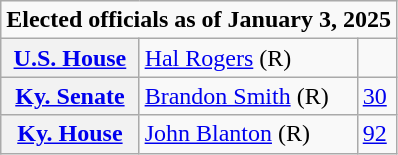<table class=wikitable>
<tr>
<td colspan="3"><strong>Elected officials as of January 3, 2025</strong></td>
</tr>
<tr>
<th scope=row><a href='#'>U.S. House</a></th>
<td><a href='#'>Hal Rogers</a> (R)</td>
<td></td>
</tr>
<tr>
<th scope=row><a href='#'>Ky. Senate</a></th>
<td><a href='#'>Brandon Smith</a> (R)</td>
<td><a href='#'>30</a></td>
</tr>
<tr>
<th scope=row><a href='#'>Ky. House</a></th>
<td><a href='#'>John Blanton</a> (R)</td>
<td><a href='#'>92</a></td>
</tr>
</table>
